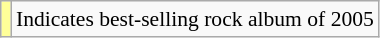<table class="wikitable" style="font-size:90%;">
<tr>
<td style="background-color:#FFFF99"></td>
<td>Indicates best-selling rock album of 2005</td>
</tr>
</table>
